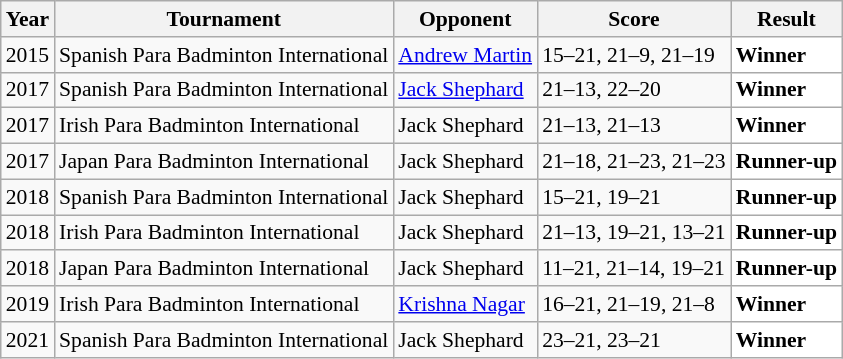<table class="sortable wikitable" style="font-size: 90%;">
<tr>
<th>Year</th>
<th>Tournament</th>
<th>Opponent</th>
<th>Score</th>
<th>Result</th>
</tr>
<tr>
<td align="center">2015</td>
<td align="left">Spanish Para Badminton International</td>
<td align="left"> <a href='#'>Andrew Martin</a></td>
<td align="left">15–21, 21–9, 21–19</td>
<td style="text-align:left; background:white"> <strong>Winner</strong></td>
</tr>
<tr>
<td align="center">2017</td>
<td align="left">Spanish Para Badminton International</td>
<td align="left"> <a href='#'>Jack Shephard</a></td>
<td align="left">21–13, 22–20</td>
<td style="text-align:left; background:white"> <strong>Winner</strong></td>
</tr>
<tr>
<td align="center">2017</td>
<td align="left">Irish Para Badminton International</td>
<td align="left"> Jack Shephard</td>
<td align="left">21–13, 21–13</td>
<td style="text-align:left; background:white"> <strong>Winner</strong></td>
</tr>
<tr>
<td align="center">2017</td>
<td align="left">Japan Para Badminton International</td>
<td align="left"> Jack Shephard</td>
<td align="left">21–18, 21–23, 21–23</td>
<td style="text-align:left; background:white"> <strong>Runner-up</strong></td>
</tr>
<tr>
<td align="center">2018</td>
<td align="left">Spanish Para Badminton International</td>
<td align="left"> Jack Shephard</td>
<td align="left">15–21, 19–21</td>
<td style="text-align:left; background:white"> <strong>Runner-up</strong></td>
</tr>
<tr>
<td align="center">2018</td>
<td align="left">Irish Para Badminton International</td>
<td align="left"> Jack Shephard</td>
<td align="left">21–13, 19–21, 13–21</td>
<td style="text-align:left; background:white"> <strong>Runner-up</strong></td>
</tr>
<tr>
<td align="center">2018</td>
<td align="left">Japan Para Badminton International</td>
<td align="left"> Jack Shephard</td>
<td align="left">11–21, 21–14, 19–21</td>
<td style="text-align:left; background:white"> <strong>Runner-up</strong></td>
</tr>
<tr>
<td align="center">2019</td>
<td align="left">Irish Para Badminton International</td>
<td align="left"> <a href='#'>Krishna Nagar</a></td>
<td align="left">16–21, 21–19, 21–8</td>
<td style="text-align:left; background:white"> <strong>Winner</strong></td>
</tr>
<tr>
<td align="center">2021</td>
<td align="left">Spanish Para Badminton International</td>
<td align="left"> Jack Shephard</td>
<td align="left">23–21, 23–21</td>
<td style="text-align:left; background:white"> <strong>Winner</strong></td>
</tr>
</table>
